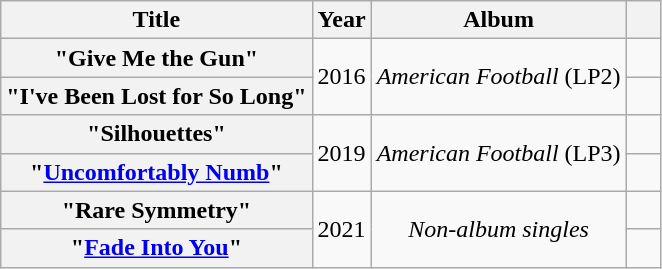<table class="wikitable plainrowheaders" style="text-align:center;">
<tr>
<th scope=col>Title</th>
<th scope=col>Year</th>
<th scope=col>Album</th>
<th scope="col" style="width:1em;"></th>
</tr>
<tr>
<th scope="row">"Give Me the Gun"</th>
<td rowspan="2">2016</td>
<td rowspan="2"><em>American Football</em> (LP2)</td>
<td></td>
</tr>
<tr>
<th scope="row">"I've Been Lost for So Long"</th>
<td></td>
</tr>
<tr>
<th scope="row">"Silhouettes"</th>
<td rowspan="2">2019</td>
<td rowspan="2"><em>American Football</em> (LP3)</td>
<td></td>
</tr>
<tr>
<th scope="row">"<a href='#'>Uncomfortably Numb</a>" <br></th>
<td></td>
</tr>
<tr>
<th scope="row">"Rare Symmetry"</th>
<td rowspan="2">2021</td>
<td rowspan="2"><em>Non-album singles</em></td>
<td></td>
</tr>
<tr>
<th scope="row">"<a href='#'>Fade Into You</a>"</th>
<td></td>
</tr>
</table>
